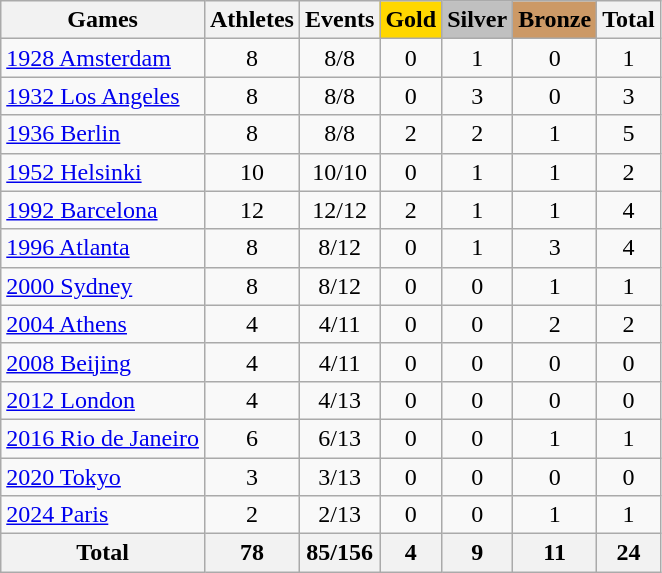<table class="wikitable sortable" style="text-align:center">
<tr>
<th>Games</th>
<th>Athletes</th>
<th>Events</th>
<th style="background-color:gold;">Gold</th>
<th style="background-color:silver;">Silver</th>
<th style="background-color:#c96;">Bronze</th>
<th>Total</th>
</tr>
<tr>
<td align=left><a href='#'>1928 Amsterdam</a></td>
<td>8</td>
<td>8/8</td>
<td>0</td>
<td>1</td>
<td>0</td>
<td>1</td>
</tr>
<tr>
<td align=left><a href='#'>1932 Los Angeles</a></td>
<td>8</td>
<td>8/8</td>
<td>0</td>
<td>3</td>
<td>0</td>
<td>3</td>
</tr>
<tr>
<td align=left><a href='#'>1936 Berlin</a></td>
<td>8</td>
<td>8/8</td>
<td>2</td>
<td>2</td>
<td>1</td>
<td>5</td>
</tr>
<tr>
<td align=left><a href='#'>1952 Helsinki</a></td>
<td>10</td>
<td>10/10</td>
<td>0</td>
<td>1</td>
<td>1</td>
<td>2</td>
</tr>
<tr>
<td align=left><a href='#'>1992 Barcelona</a></td>
<td>12</td>
<td>12/12</td>
<td>2</td>
<td>1</td>
<td>1</td>
<td>4</td>
</tr>
<tr>
<td align=left><a href='#'>1996 Atlanta</a></td>
<td>8</td>
<td>8/12</td>
<td>0</td>
<td>1</td>
<td>3</td>
<td>4</td>
</tr>
<tr>
<td align=left><a href='#'>2000 Sydney</a></td>
<td>8</td>
<td>8/12</td>
<td>0</td>
<td>0</td>
<td>1</td>
<td>1</td>
</tr>
<tr>
<td align=left><a href='#'>2004 Athens</a></td>
<td>4</td>
<td>4/11</td>
<td>0</td>
<td>0</td>
<td>2</td>
<td>2</td>
</tr>
<tr>
<td align=left><a href='#'>2008 Beijing</a></td>
<td>4</td>
<td>4/11</td>
<td>0</td>
<td>0</td>
<td>0</td>
<td>0</td>
</tr>
<tr>
<td align=left><a href='#'>2012 London</a></td>
<td>4</td>
<td>4/13</td>
<td>0</td>
<td>0</td>
<td>0</td>
<td>0</td>
</tr>
<tr>
<td align=left><a href='#'>2016 Rio de Janeiro</a></td>
<td>6</td>
<td>6/13</td>
<td>0</td>
<td>0</td>
<td>1</td>
<td>1</td>
</tr>
<tr>
<td align=left><a href='#'>2020 Tokyo</a></td>
<td>3</td>
<td>3/13</td>
<td>0</td>
<td>0</td>
<td>0</td>
<td>0</td>
</tr>
<tr>
<td align=left><a href='#'>2024 Paris</a></td>
<td>2</td>
<td>2/13</td>
<td>0</td>
<td>0</td>
<td>1</td>
<td>1</td>
</tr>
<tr>
<th>Total</th>
<th>78</th>
<th>85/156</th>
<th>4</th>
<th>9</th>
<th>11</th>
<th>24</th>
</tr>
</table>
